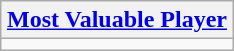<table class=wikitable style="text-align:center; margin:auto">
<tr>
<th><a href='#'>Most Valuable Player</a></th>
</tr>
<tr>
<td></td>
</tr>
</table>
